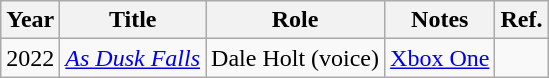<table class="wikitable">
<tr>
<th>Year</th>
<th>Title</th>
<th>Role</th>
<th>Notes</th>
<th>Ref.</th>
</tr>
<tr>
<td>2022</td>
<td><em><a href='#'>As Dusk Falls</a></em></td>
<td>Dale Holt (voice)</td>
<td><a href='#'>Xbox One</a></td>
<td></td>
</tr>
</table>
